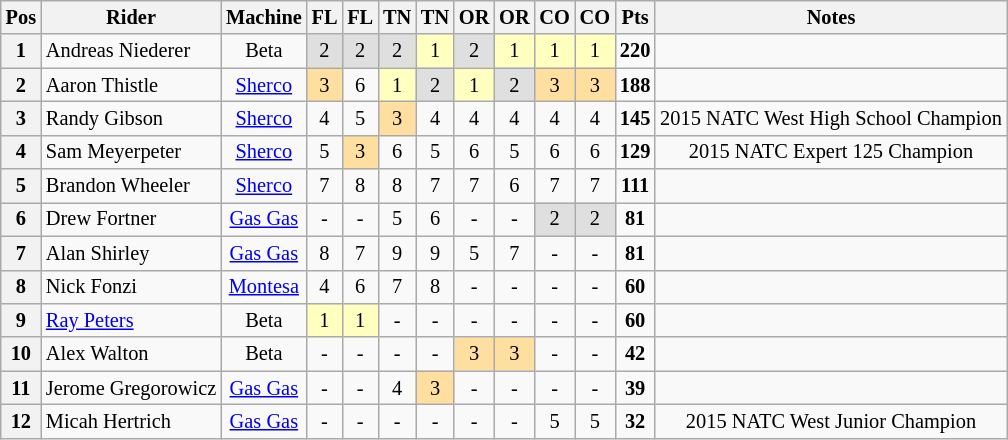<table class="wikitable" style="font-size: 85%; text-align:center">
<tr valign="top">
<th valign="middle">Pos</th>
<th valign="middle">Rider</th>
<th valign="middle">Machine</th>
<th>FL<br></th>
<th>FL<br></th>
<th>TN<br></th>
<th>TN<br></th>
<th>OR<br></th>
<th>OR<br></th>
<th>CO<br></th>
<th>CO<br></th>
<th valign="middle">Pts</th>
<th>Notes</th>
</tr>
<tr>
<th>1</th>
<td align="left"> Andreas Niederer</td>
<td>Beta</td>
<td style="background:#dfdfdf;">2</td>
<td style="background:#dfdfdf;">2</td>
<td style="background:#dfdfdf;">2</td>
<td style="background:#ffffbf;">1</td>
<td style="background:#dfdfdf;">2</td>
<td style="background:#ffffbf;">1</td>
<td style="background:#ffffbf;">1</td>
<td style="background:#ffffbf;">1</td>
<td><strong>220</strong></td>
<td></td>
</tr>
<tr>
<th>2</th>
<td align="left"> Aaron Thistle</td>
<td><a href='#'>Sherco</a></td>
<td style="background:#ffdf9f;">3</td>
<td>6</td>
<td style="background:#ffffbf;">1</td>
<td style="background:#dfdfdf;">2</td>
<td style="background:#ffffbf;">1</td>
<td style="background:#dfdfdf;">2</td>
<td style="background:#ffdf9f;">3</td>
<td style="background:#ffdf9f;">3</td>
<td><strong>188</strong></td>
<td></td>
</tr>
<tr>
<th>3</th>
<td align="left"> Randy Gibson</td>
<td><a href='#'>Sherco</a></td>
<td>4</td>
<td>5</td>
<td style="background:#ffdf9f;">3</td>
<td>4</td>
<td>4</td>
<td>4</td>
<td>4</td>
<td>4</td>
<td><strong>145</strong></td>
<td>2015 NATC West High School Champion </td>
</tr>
<tr>
<th>4</th>
<td align="left"> Sam Meyerpeter</td>
<td><a href='#'>Sherco</a></td>
<td>5</td>
<td style="background:#ffdf9f;">3</td>
<td>6</td>
<td>5</td>
<td>6</td>
<td>5</td>
<td>6</td>
<td>6</td>
<td><strong>129</strong></td>
<td>2015 NATC Expert 125 Champion</td>
</tr>
<tr>
<th>5</th>
<td align="left"> Brandon Wheeler</td>
<td><a href='#'>Sherco</a></td>
<td>7</td>
<td>8</td>
<td>8</td>
<td>7</td>
<td>7</td>
<td>6</td>
<td>7</td>
<td>7</td>
<td><strong>111</strong></td>
<td></td>
</tr>
<tr>
<th>6</th>
<td align="left"> Drew Fortner</td>
<td><a href='#'>Gas Gas</a></td>
<td>-</td>
<td>-</td>
<td>5</td>
<td>6</td>
<td>-</td>
<td>-</td>
<td style="background:#dfdfdf;">2</td>
<td style="background:#dfdfdf;">2</td>
<td><strong>81</strong></td>
<td></td>
</tr>
<tr>
<th>7</th>
<td align="left"> Alan Shirley</td>
<td><a href='#'>Gas Gas</a></td>
<td>8</td>
<td>7</td>
<td>9</td>
<td>9</td>
<td>5</td>
<td>7</td>
<td>-</td>
<td>-</td>
<td><strong>81</strong></td>
<td></td>
</tr>
<tr>
<th>8</th>
<td align="left"> Nick Fonzi</td>
<td><a href='#'>Montesa</a></td>
<td>4</td>
<td>6</td>
<td>7</td>
<td>8</td>
<td>-</td>
<td>-</td>
<td>-</td>
<td>-</td>
<td><strong>60</strong></td>
<td></td>
</tr>
<tr>
<th>9</th>
<td align="left"> <a href='#'>Ray Peters</a></td>
<td>Beta</td>
<td style="background:#ffffbf;">1</td>
<td style="background:#ffffbf;">1</td>
<td>-</td>
<td>-</td>
<td>-</td>
<td>-</td>
<td>-</td>
<td>-</td>
<td><strong>60</strong></td>
<td></td>
</tr>
<tr>
<th>10</th>
<td align="left"> Alex Walton</td>
<td>Beta</td>
<td>-</td>
<td>-</td>
<td>-</td>
<td>-</td>
<td style="background:#ffdf9f;">3</td>
<td style="background:#ffdf9f;">3</td>
<td>-</td>
<td>-</td>
<td><strong>42</strong></td>
<td></td>
</tr>
<tr>
<th>11</th>
<td align="left"> Jerome Gregorowicz</td>
<td><a href='#'>Gas Gas</a></td>
<td>-</td>
<td>-</td>
<td>4</td>
<td style="background:#ffdf9f;">3</td>
<td>-</td>
<td>-</td>
<td>-</td>
<td>-</td>
<td><strong>39</strong></td>
<td></td>
</tr>
<tr>
<th>12</th>
<td align="left"> Micah Hertrich</td>
<td><a href='#'>Gas Gas</a></td>
<td>-</td>
<td>-</td>
<td>-</td>
<td>-</td>
<td>-</td>
<td>-</td>
<td>5</td>
<td>5</td>
<td><strong>32</strong></td>
<td>2015 NATC West Junior Champion </td>
</tr>
</table>
